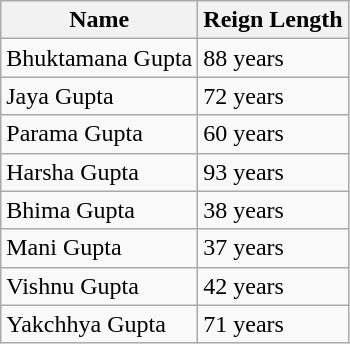<table class="wikitable">
<tr>
<th>Name</th>
<th>Reign Length</th>
</tr>
<tr>
<td>Bhuktamana Gupta</td>
<td>88 years</td>
</tr>
<tr>
<td>Jaya Gupta</td>
<td>72 years</td>
</tr>
<tr>
<td>Parama Gupta</td>
<td>60 years</td>
</tr>
<tr>
<td>Harsha Gupta</td>
<td>93 years</td>
</tr>
<tr>
<td>Bhima Gupta</td>
<td>38 years</td>
</tr>
<tr>
<td>Mani Gupta</td>
<td>37 years</td>
</tr>
<tr>
<td>Vishnu Gupta</td>
<td>42 years</td>
</tr>
<tr>
<td>Yakchhya Gupta</td>
<td>71 years</td>
</tr>
</table>
